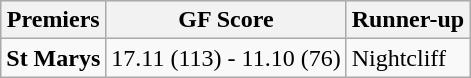<table class="wikitable" style="text-align:left;">
<tr style="background:#efefef;">
<th>Premiers</th>
<th>GF Score</th>
<th>Runner-up</th>
</tr>
<tr>
<td><strong>St Marys</strong></td>
<td>17.11 (113) - 11.10 (76)</td>
<td>Nightcliff</td>
</tr>
</table>
